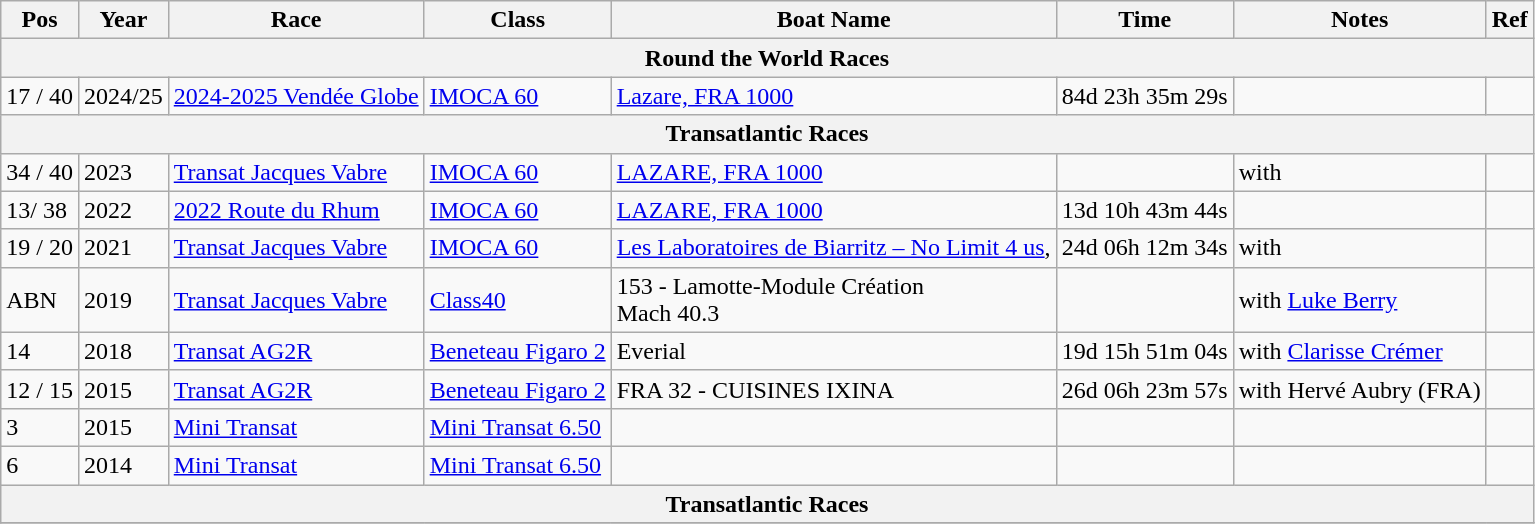<table class="wikitable sortable">
<tr>
<th>Pos</th>
<th>Year</th>
<th>Race</th>
<th>Class</th>
<th>Boat Name</th>
<th>Time</th>
<th>Notes</th>
<th>Ref</th>
</tr>
<tr>
<th colspan = 8><strong>Round the World Races</strong></th>
</tr>
<tr>
<td>17 / 40</td>
<td>2024/25</td>
<td><a href='#'>2024-2025 Vendée Globe</a></td>
<td><a href='#'>IMOCA 60</a></td>
<td><a href='#'>Lazare, FRA 1000</a></td>
<td>84d 23h 35m 29s</td>
<td></td>
<td></td>
</tr>
<tr>
<th colspan = 8><strong>Transatlantic Races</strong></th>
</tr>
<tr>
<td>34 / 40</td>
<td>2023</td>
<td><a href='#'>Transat Jacques Vabre</a></td>
<td><a href='#'>IMOCA 60</a></td>
<td><a href='#'>LAZARE, FRA 1000</a></td>
<td></td>
<td>with <br> </td>
<td></td>
</tr>
<tr>
<td>13/ 38</td>
<td>2022</td>
<td><a href='#'>2022 Route du Rhum</a></td>
<td><a href='#'>IMOCA 60</a></td>
<td><a href='#'>LAZARE, FRA 1000</a></td>
<td>13d 10h 43m 44s</td>
<td></td>
<td></td>
</tr>
<tr>
<td>19 / 20</td>
<td>2021</td>
<td><a href='#'>Transat Jacques Vabre</a></td>
<td><a href='#'>IMOCA 60</a></td>
<td><a href='#'>Les Laboratoires de Biarritz – No Limit 4 us</a>,</td>
<td>24d 06h 12m 34s</td>
<td>with </td>
<td></td>
</tr>
<tr>
<td>ABN</td>
<td>2019</td>
<td><a href='#'>Transat Jacques Vabre</a></td>
<td><a href='#'>Class40</a></td>
<td>153 - Lamotte-Module Création<br>Mach 40.3</td>
<td></td>
<td>with <a href='#'>Luke Berry</a></td>
<td></td>
</tr>
<tr>
<td>14</td>
<td>2018</td>
<td><a href='#'>Transat AG2R</a></td>
<td><a href='#'>Beneteau Figaro 2</a></td>
<td>Everial</td>
<td>19d 15h 51m 04s</td>
<td>with <a href='#'>Clarisse Crémer</a></td>
<td></td>
</tr>
<tr>
<td>12 / 15</td>
<td>2015</td>
<td><a href='#'>Transat AG2R</a></td>
<td><a href='#'>Beneteau Figaro 2</a></td>
<td>FRA 32 - CUISINES IXINA</td>
<td>26d 06h 23m 57s</td>
<td>with Hervé Aubry (FRA)</td>
<td></td>
</tr>
<tr>
<td>3</td>
<td>2015</td>
<td><a href='#'>Mini Transat</a></td>
<td><a href='#'>Mini Transat 6.50</a></td>
<td></td>
<td></td>
<td></td>
<td></td>
</tr>
<tr>
<td>6</td>
<td>2014</td>
<td><a href='#'>Mini Transat</a></td>
<td><a href='#'>Mini Transat 6.50</a></td>
<td></td>
<td></td>
<td></td>
<td></td>
</tr>
<tr>
<th colspan = 8><strong>Transatlantic Races</strong></th>
</tr>
<tr>
</tr>
</table>
